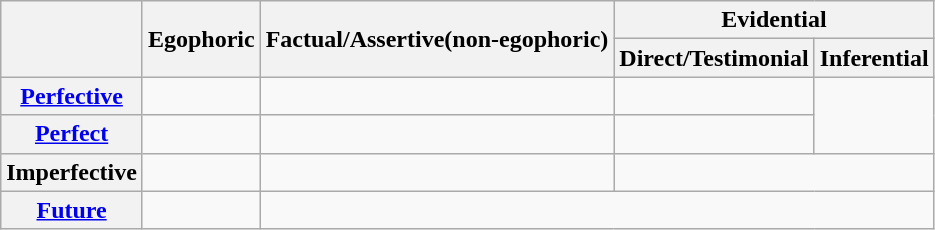<table class="wikitable">
<tr>
<th rowspan="2"></th>
<th rowspan="2", style="white-space:nowrap;">Egophoric</th>
<th rowspan="2", style="white-space:nowrap;">Factual/Assertive(non-egophoric)</th>
<th colspan="2">Evidential</th>
</tr>
<tr>
<th style="white-space:nowrap;">Direct/Testimonial</th>
<th>Inferential</th>
</tr>
<tr>
<th><a href='#'>Perfective</a></th>
<td></td>
<td></td>
<td></td>
<td rowspan="2"></td>
</tr>
<tr>
<th><a href='#'>Perfect</a></th>
<td></td>
<td></td>
<td></td>
</tr>
<tr>
<th>Imperfective</th>
<td></td>
<td></td>
<td colspan="2"></td>
</tr>
<tr>
<th><a href='#'>Future</a></th>
<td></td>
<td colspan="3"></td>
</tr>
</table>
